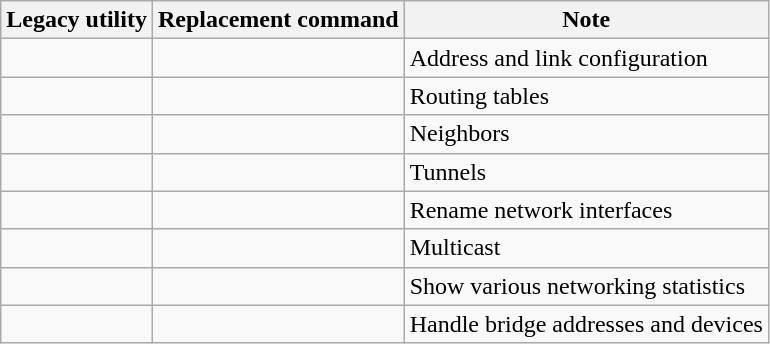<table class="wikitable sortable">
<tr>
<th>Legacy utility</th>
<th>Replacement command</th>
<th>Note</th>
</tr>
<tr>
<td></td>
<td></td>
<td>Address and link configuration</td>
</tr>
<tr>
<td></td>
<td></td>
<td>Routing tables</td>
</tr>
<tr>
<td></td>
<td></td>
<td>Neighbors</td>
</tr>
<tr>
<td></td>
<td></td>
<td>Tunnels</td>
</tr>
<tr>
<td></td>
<td></td>
<td>Rename network interfaces</td>
</tr>
<tr>
<td></td>
<td></td>
<td>Multicast</td>
</tr>
<tr>
<td></td>
<td></td>
<td>Show various networking statistics</td>
</tr>
<tr>
<td></td>
<td></td>
<td>Handle bridge addresses and devices</td>
</tr>
</table>
